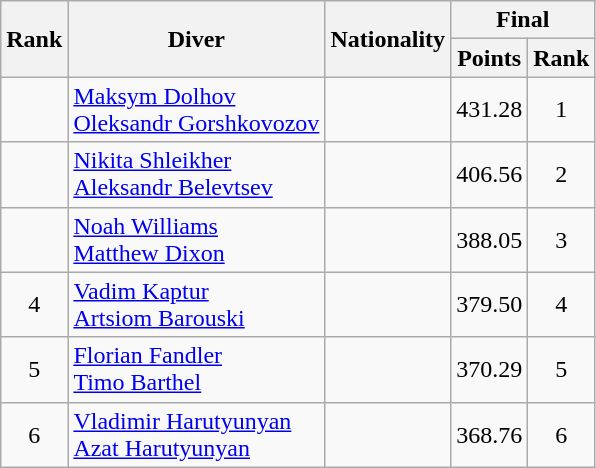<table class="wikitable" style="text-align:center">
<tr>
<th rowspan=2>Rank</th>
<th rowspan=2>Diver</th>
<th rowspan=2>Nationality</th>
<th colspan="2">Final</th>
</tr>
<tr>
<th>Points</th>
<th>Rank</th>
</tr>
<tr>
<td></td>
<td align=left><a href='#'>Maksym Dolhov</a> <br> <a href='#'>Oleksandr Gorshkovozov</a></td>
<td align=left></td>
<td>431.28</td>
<td>1</td>
</tr>
<tr>
<td></td>
<td align=left><a href='#'>Nikita Shleikher</a> <br> <a href='#'>Aleksandr Belevtsev</a></td>
<td align=left></td>
<td>406.56</td>
<td>2</td>
</tr>
<tr>
<td></td>
<td align=left><a href='#'>Noah Williams</a> <br> <a href='#'>Matthew Dixon</a></td>
<td align=left></td>
<td>388.05</td>
<td>3</td>
</tr>
<tr>
<td>4</td>
<td align=left><a href='#'>Vadim Kaptur</a> <br> <a href='#'>Artsiom Barouski</a></td>
<td align=left></td>
<td>379.50</td>
<td>4</td>
</tr>
<tr>
<td>5</td>
<td align=left><a href='#'>Florian Fandler</a> <br> <a href='#'>Timo Barthel</a></td>
<td align=left></td>
<td>370.29</td>
<td>5</td>
</tr>
<tr>
<td>6</td>
<td align=left><a href='#'>Vladimir Harutyunyan</a> <br> <a href='#'>Azat Harutyunyan</a></td>
<td align=left></td>
<td>368.76</td>
<td>6</td>
</tr>
</table>
